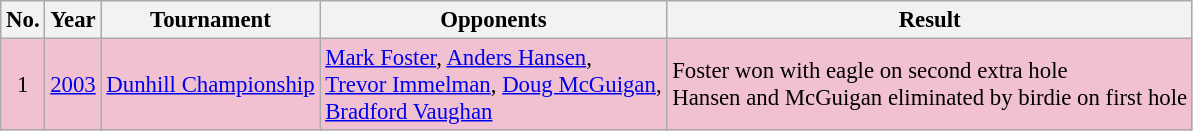<table class="wikitable" style="font-size:95%;">
<tr>
<th>No.</th>
<th>Year</th>
<th>Tournament</th>
<th>Opponents</th>
<th>Result</th>
</tr>
<tr style="background:#F2C1D1;">
<td align=center>1</td>
<td><a href='#'>2003</a></td>
<td><a href='#'>Dunhill Championship</a></td>
<td> <a href='#'>Mark Foster</a>,  <a href='#'>Anders Hansen</a>,<br> <a href='#'>Trevor Immelman</a>,  <a href='#'>Doug McGuigan</a>,<br> <a href='#'>Bradford Vaughan</a></td>
<td>Foster won with eagle on second extra hole<br>Hansen and McGuigan eliminated by birdie on first hole</td>
</tr>
</table>
